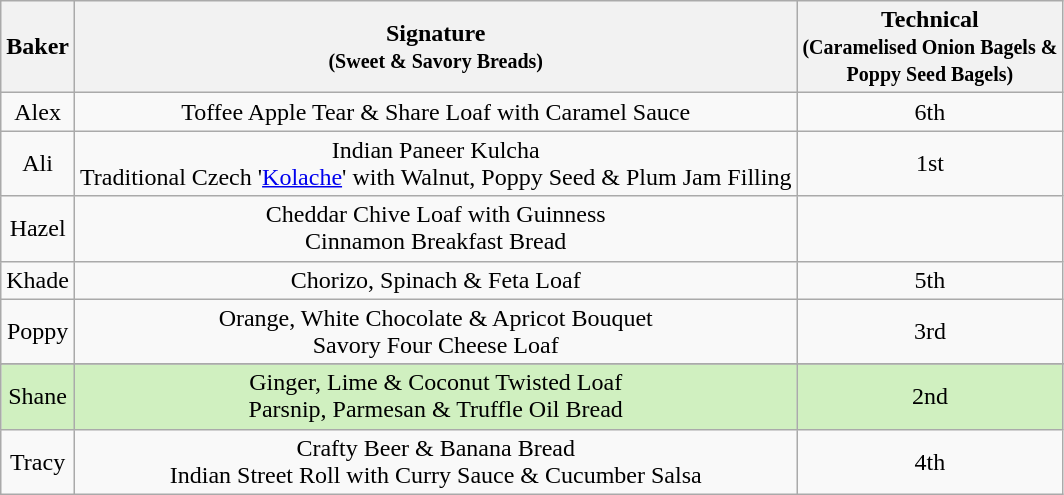<table class="wikitable" style="text-align:center;">
<tr>
<th>Baker</th>
<th>Signature<br><small>(Sweet & Savory Breads)</small></th>
<th>Technical<br><small>(Caramelised Onion Bagels &<br>Poppy Seed Bagels)</small></th>
</tr>
<tr>
<td>Alex</td>
<td>Toffee Apple Tear & Share Loaf with Caramel Sauce</td>
<td>6th</td>
</tr>
<tr>
<td>Ali</td>
<td>Indian Paneer Kulcha<br>Traditional Czech '<a href='#'>Kolache</a>' with Walnut, Poppy Seed & Plum Jam Filling</td>
<td>1st</td>
</tr>
<tr>
<td>Hazel</td>
<td>Cheddar Chive Loaf with Guinness<br>Cinnamon Breakfast Bread</td>
<td></td>
</tr>
<tr>
<td>Khade</td>
<td>Chorizo, Spinach & Feta Loaf</td>
<td>5th</td>
</tr>
<tr>
<td>Poppy</td>
<td>Orange, White Chocolate & Apricot Bouquet<br>Savory Four Cheese Loaf</td>
<td>3rd</td>
</tr>
<tr>
</tr>
<tr style="background:#d0f0c0">
<td>Shane</td>
<td>Ginger, Lime & Coconut Twisted Loaf<br>Parsnip, Parmesan & Truffle Oil Bread</td>
<td>2nd</td>
</tr>
<tr>
<td>Tracy</td>
<td>Crafty Beer & Banana Bread<br>Indian Street Roll with Curry Sauce & Cucumber Salsa</td>
<td>4th</td>
</tr>
</table>
